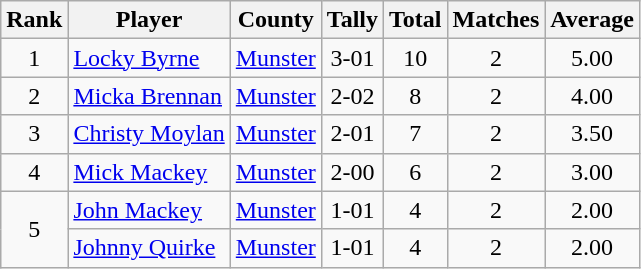<table class="wikitable">
<tr>
<th>Rank</th>
<th>Player</th>
<th>County</th>
<th>Tally</th>
<th>Total</th>
<th>Matches</th>
<th>Average</th>
</tr>
<tr>
<td rowspan=1 align=center>1</td>
<td><a href='#'>Locky Byrne</a></td>
<td><a href='#'>Munster</a></td>
<td align=center>3-01</td>
<td align=center>10</td>
<td align=center>2</td>
<td align=center>5.00</td>
</tr>
<tr>
<td rowspan=1 align=center>2</td>
<td><a href='#'>Micka Brennan</a></td>
<td><a href='#'>Munster</a></td>
<td align=center>2-02</td>
<td align=center>8</td>
<td align=center>2</td>
<td align=center>4.00</td>
</tr>
<tr>
<td rowspan=1 align=center>3</td>
<td><a href='#'>Christy Moylan</a></td>
<td><a href='#'>Munster</a></td>
<td align=center>2-01</td>
<td align=center>7</td>
<td align=center>2</td>
<td align=center>3.50</td>
</tr>
<tr>
<td rowspan=1 align=center>4</td>
<td><a href='#'>Mick Mackey</a></td>
<td><a href='#'>Munster</a></td>
<td align=center>2-00</td>
<td align=center>6</td>
<td align=center>2</td>
<td align=center>3.00</td>
</tr>
<tr>
<td rowspan=2 align=center>5</td>
<td><a href='#'>John Mackey</a></td>
<td><a href='#'>Munster</a></td>
<td align=center>1-01</td>
<td align=center>4</td>
<td align=center>2</td>
<td align=center>2.00</td>
</tr>
<tr>
<td><a href='#'>Johnny Quirke</a></td>
<td><a href='#'>Munster</a></td>
<td align=center>1-01</td>
<td align=center>4</td>
<td align=center>2</td>
<td align=center>2.00</td>
</tr>
</table>
